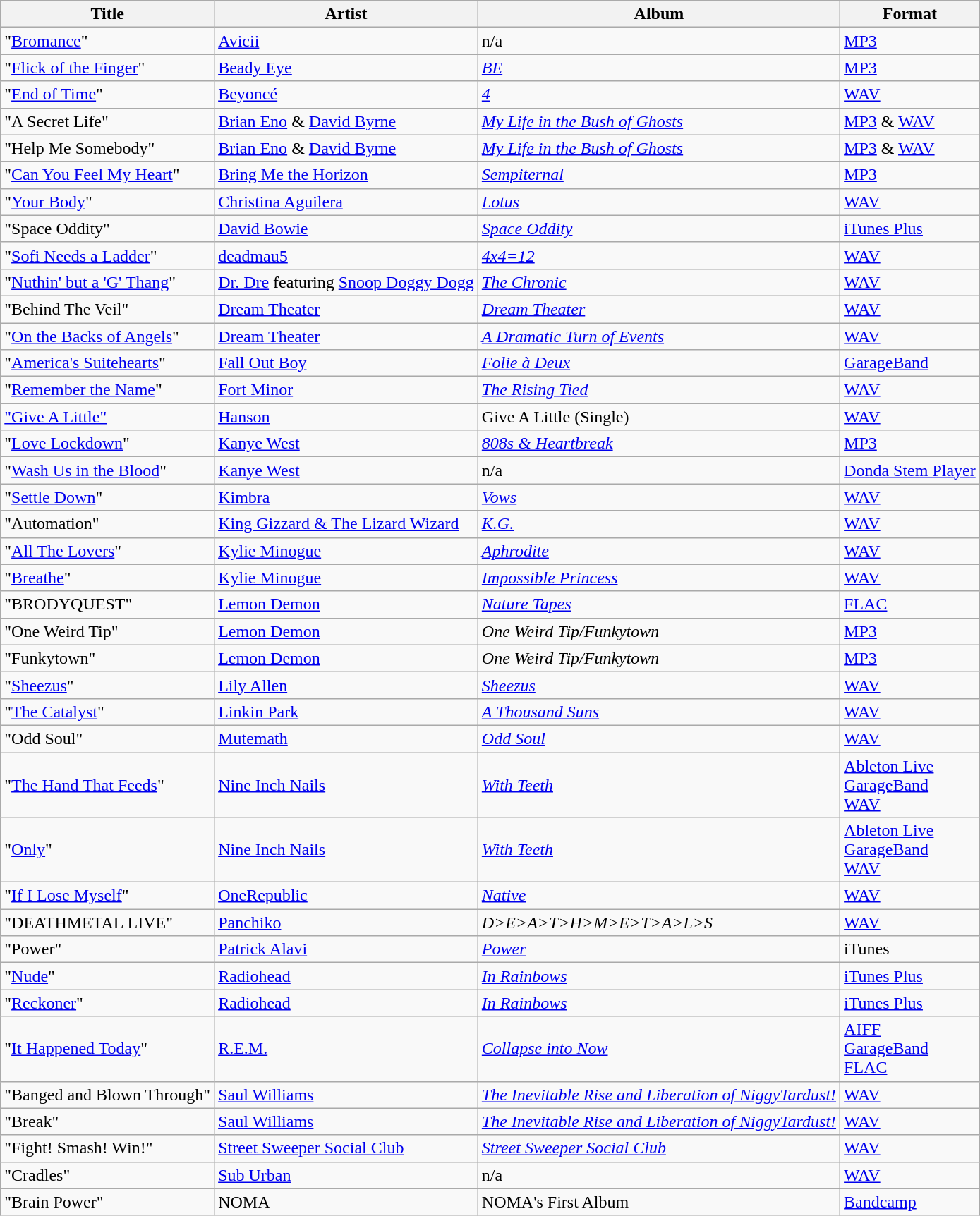<table class="wikitable" border="1">
<tr>
<th>Title</th>
<th>Artist</th>
<th>Album</th>
<th>Format</th>
</tr>
<tr>
<td>"<a href='#'>Bromance</a>"</td>
<td><a href='#'>Avicii</a></td>
<td>n/a</td>
<td><a href='#'>MP3</a></td>
</tr>
<tr>
<td>"<a href='#'>Flick of the Finger</a>"</td>
<td><a href='#'>Beady Eye</a></td>
<td><a href='#'><em>BE</em></a></td>
<td><a href='#'>MP3</a></td>
</tr>
<tr>
<td>"<a href='#'>End of Time</a>"</td>
<td><a href='#'>Beyoncé</a></td>
<td><a href='#'><em>4</em></a></td>
<td><a href='#'>WAV</a></td>
</tr>
<tr>
<td>"A Secret Life"</td>
<td><a href='#'>Brian Eno</a> & <a href='#'>David Byrne</a></td>
<td><em><a href='#'>My Life in the Bush of Ghosts</a></em></td>
<td><a href='#'>MP3</a> & <a href='#'>WAV</a></td>
</tr>
<tr>
<td>"Help Me Somebody"</td>
<td><a href='#'>Brian Eno</a> & <a href='#'>David Byrne</a></td>
<td><em><a href='#'>My Life in the Bush of Ghosts</a></em></td>
<td><a href='#'>MP3</a> & <a href='#'>WAV</a></td>
</tr>
<tr>
<td>"<a href='#'>Can You Feel My Heart</a>"</td>
<td><a href='#'>Bring Me the Horizon</a></td>
<td><em><a href='#'>Sempiternal</a></em></td>
<td><a href='#'>MP3</a></td>
</tr>
<tr>
<td>"<a href='#'>Your Body</a>"</td>
<td><a href='#'>Christina Aguilera</a></td>
<td><a href='#'><em>Lotus</em></a></td>
<td><a href='#'>WAV</a></td>
</tr>
<tr>
<td>"Space Oddity"</td>
<td><a href='#'>David Bowie</a></td>
<td><a href='#'><em>Space Oddity</em></a></td>
<td><a href='#'>iTunes Plus</a></td>
</tr>
<tr>
<td>"<a href='#'>Sofi Needs a Ladder</a>"</td>
<td><a href='#'>deadmau5</a></td>
<td><em><a href='#'>4x4=12</a></em></td>
<td><a href='#'>WAV</a></td>
</tr>
<tr>
<td>"<a href='#'>Nuthin' but a 'G' Thang</a>"</td>
<td><a href='#'>Dr. Dre</a> featuring <a href='#'>Snoop Doggy Dogg</a></td>
<td><em><a href='#'>The Chronic</a></em></td>
<td><a href='#'>WAV</a></td>
</tr>
<tr>
<td>"Behind The Veil"</td>
<td><a href='#'>Dream Theater</a></td>
<td><em><a href='#'>Dream Theater</a></em></td>
<td><a href='#'>WAV</a></td>
</tr>
<tr>
<td>"<a href='#'>On the Backs of Angels</a>"</td>
<td><a href='#'>Dream Theater</a></td>
<td><em><a href='#'>A Dramatic Turn of Events</a></em></td>
<td><a href='#'>WAV</a></td>
</tr>
<tr>
<td>"<a href='#'>America's Suitehearts</a>"</td>
<td><a href='#'>Fall Out Boy</a></td>
<td><em><a href='#'>Folie à Deux</a></em></td>
<td><a href='#'>GarageBand</a></td>
</tr>
<tr>
<td>"<a href='#'>Remember the Name</a>"</td>
<td><a href='#'>Fort Minor</a></td>
<td><em><a href='#'>The Rising Tied</a></em></td>
<td><a href='#'>WAV</a></td>
</tr>
<tr>
<td><a href='#'>"Give A Little"</a></td>
<td><a href='#'>Hanson</a></td>
<td>Give A Little (Single)</td>
<td><a href='#'>WAV</a></td>
</tr>
<tr>
<td>"<a href='#'>Love Lockdown</a>"</td>
<td><a href='#'>Kanye West</a></td>
<td><em><a href='#'>808s & Heartbreak</a></em></td>
<td><a href='#'>MP3</a></td>
</tr>
<tr>
<td>"<a href='#'>Wash Us in the Blood</a>"</td>
<td><a href='#'>Kanye West</a></td>
<td>n/a</td>
<td><a href='#'>Donda Stem Player</a></td>
</tr>
<tr>
<td>"<a href='#'>Settle Down</a>"</td>
<td><a href='#'>Kimbra</a></td>
<td><a href='#'><em>Vows</em></a></td>
<td><a href='#'>WAV</a></td>
</tr>
<tr>
<td>"Automation"</td>
<td><a href='#'>King Gizzard & The Lizard Wizard</a></td>
<td><a href='#'><em>K.G.</em></a></td>
<td><a href='#'>WAV</a></td>
</tr>
<tr>
<td>"<a href='#'>All The Lovers</a>"</td>
<td><a href='#'>Kylie Minogue</a></td>
<td><a href='#'><em>Aphrodite</em></a></td>
<td><a href='#'>WAV</a></td>
</tr>
<tr>
<td>"<a href='#'>Breathe</a>"</td>
<td><a href='#'>Kylie Minogue</a></td>
<td><em><a href='#'>Impossible Princess</a></em></td>
<td><a href='#'>WAV</a></td>
</tr>
<tr>
<td>"BRODYQUEST"</td>
<td><a href='#'>Lemon Demon</a></td>
<td><em><a href='#'>Nature Tapes</a></em></td>
<td><a href='#'>FLAC</a></td>
</tr>
<tr>
<td>"One Weird Tip"</td>
<td><a href='#'>Lemon Demon</a></td>
<td><em>One Weird Tip/Funkytown</em></td>
<td><a href='#'>MP3</a></td>
</tr>
<tr>
<td>"Funkytown"</td>
<td><a href='#'>Lemon Demon</a></td>
<td><em>One Weird Tip/Funkytown</em></td>
<td><a href='#'>MP3</a></td>
</tr>
<tr>
<td>"<a href='#'>Sheezus</a>"</td>
<td><a href='#'>Lily Allen</a></td>
<td><em><a href='#'>Sheezus</a></em></td>
<td><a href='#'>WAV</a></td>
</tr>
<tr>
<td>"<a href='#'>The Catalyst</a>"</td>
<td><a href='#'>Linkin Park</a></td>
<td><em><a href='#'>A Thousand Suns</a></em></td>
<td><a href='#'>WAV</a></td>
</tr>
<tr>
<td>"Odd Soul"</td>
<td><a href='#'>Mutemath</a></td>
<td><em><a href='#'>Odd Soul</a></em></td>
<td><a href='#'>WAV</a></td>
</tr>
<tr>
<td>"<a href='#'>The Hand That Feeds</a>"</td>
<td><a href='#'>Nine Inch Nails</a></td>
<td><em><a href='#'>With Teeth</a></em></td>
<td><a href='#'>Ableton Live</a><br><a href='#'>GarageBand</a><br><a href='#'>WAV</a></td>
</tr>
<tr>
<td>"<a href='#'>Only</a>"</td>
<td><a href='#'>Nine Inch Nails</a></td>
<td><em><a href='#'>With Teeth</a></em></td>
<td><a href='#'>Ableton Live</a><br><a href='#'>GarageBand</a><br><a href='#'>WAV</a></td>
</tr>
<tr>
<td>"<a href='#'>If I Lose Myself</a>"</td>
<td><a href='#'>OneRepublic</a></td>
<td><a href='#'><em>Native</em></a></td>
<td><a href='#'>WAV</a></td>
</tr>
<tr>
<td>"DEATHMETAL LIVE"</td>
<td><a href='#'>Panchiko</a></td>
<td><em>D>E>A>T>H>M>E>T>A>L>S</em></td>
<td><a href='#'>WAV</a></td>
</tr>
<tr>
<td>"Power"</td>
<td><a href='#'>Patrick Alavi</a></td>
<td><a href='#'><em>Power</em></a></td>
<td>iTunes</td>
</tr>
<tr>
<td>"<a href='#'>Nude</a>"</td>
<td><a href='#'>Radiohead</a></td>
<td><em><a href='#'>In Rainbows</a></em></td>
<td><a href='#'>iTunes Plus</a></td>
</tr>
<tr>
<td>"<a href='#'>Reckoner</a>"</td>
<td><a href='#'>Radiohead</a></td>
<td><em><a href='#'>In Rainbows</a></em></td>
<td><a href='#'>iTunes Plus</a></td>
</tr>
<tr>
<td>"<a href='#'>It Happened Today</a>"</td>
<td><a href='#'>R.E.M.</a></td>
<td><em><a href='#'>Collapse into Now</a></em></td>
<td><a href='#'>AIFF</a><br><a href='#'>GarageBand</a><br><a href='#'>FLAC</a></td>
</tr>
<tr>
<td>"Banged and Blown Through"</td>
<td><a href='#'>Saul Williams</a></td>
<td><em><a href='#'>The Inevitable Rise and Liberation of NiggyTardust!</a></em></td>
<td><a href='#'>WAV</a></td>
</tr>
<tr>
<td>"Break"</td>
<td><a href='#'>Saul Williams</a></td>
<td><em><a href='#'>The Inevitable Rise and Liberation of NiggyTardust!</a></em></td>
<td><a href='#'>WAV</a></td>
</tr>
<tr>
<td>"Fight! Smash! Win!"</td>
<td><a href='#'>Street Sweeper Social Club</a></td>
<td><em><a href='#'>Street Sweeper Social Club</a></em></td>
<td><a href='#'>WAV</a></td>
</tr>
<tr>
<td>"Cradles"</td>
<td><a href='#'>Sub Urban</a></td>
<td>n/a</td>
<td><a href='#'>WAV</a></td>
</tr>
<tr>
<td>"Brain Power"</td>
<td>NOMA</td>
<td>NOMA's First Album</td>
<td><a href='#'>Bandcamp</a></td>
</tr>
</table>
